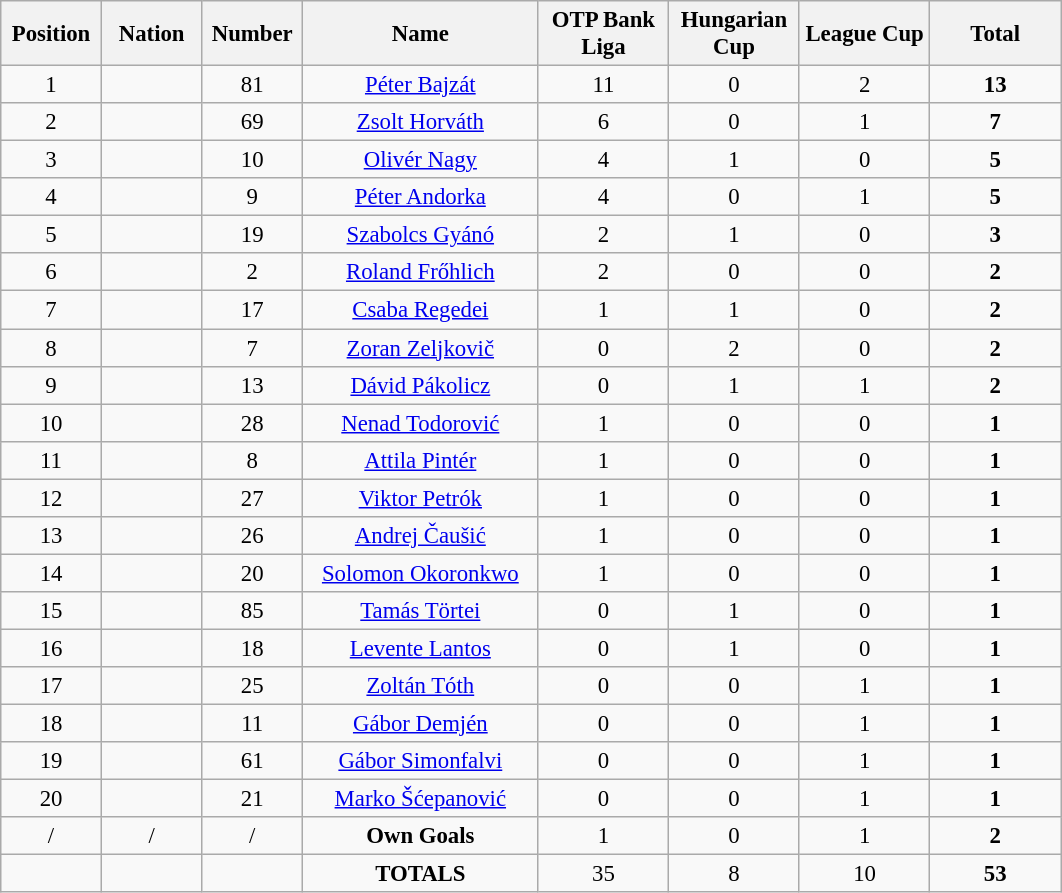<table class="wikitable" style="font-size: 95%; text-align: center;">
<tr>
<th width=60>Position</th>
<th width=60>Nation</th>
<th width=60>Number</th>
<th width=150>Name</th>
<th width=80>OTP Bank Liga</th>
<th width=80>Hungarian Cup</th>
<th width=80>League Cup</th>
<th width=80>Total</th>
</tr>
<tr>
<td>1</td>
<td></td>
<td>81</td>
<td><a href='#'>Péter Bajzát</a></td>
<td>11</td>
<td>0</td>
<td>2</td>
<td><strong>13</strong></td>
</tr>
<tr>
<td>2</td>
<td></td>
<td>69</td>
<td><a href='#'>Zsolt Horváth</a></td>
<td>6</td>
<td>0</td>
<td>1</td>
<td><strong>7</strong></td>
</tr>
<tr>
<td>3</td>
<td></td>
<td>10</td>
<td><a href='#'>Olivér Nagy</a></td>
<td>4</td>
<td>1</td>
<td>0</td>
<td><strong>5</strong></td>
</tr>
<tr>
<td>4</td>
<td></td>
<td>9</td>
<td><a href='#'>Péter Andorka</a></td>
<td>4</td>
<td>0</td>
<td>1</td>
<td><strong>5</strong></td>
</tr>
<tr>
<td>5</td>
<td></td>
<td>19</td>
<td><a href='#'>Szabolcs Gyánó</a></td>
<td>2</td>
<td>1</td>
<td>0</td>
<td><strong>3</strong></td>
</tr>
<tr>
<td>6</td>
<td></td>
<td>2</td>
<td><a href='#'>Roland Frőhlich</a></td>
<td>2</td>
<td>0</td>
<td>0</td>
<td><strong>2</strong></td>
</tr>
<tr>
<td>7</td>
<td></td>
<td>17</td>
<td><a href='#'>Csaba Regedei</a></td>
<td>1</td>
<td>1</td>
<td>0</td>
<td><strong>2</strong></td>
</tr>
<tr>
<td>8</td>
<td></td>
<td>7</td>
<td><a href='#'>Zoran Zeljkovič</a></td>
<td>0</td>
<td>2</td>
<td>0</td>
<td><strong>2</strong></td>
</tr>
<tr>
<td>9</td>
<td></td>
<td>13</td>
<td><a href='#'>Dávid Pákolicz</a></td>
<td>0</td>
<td>1</td>
<td>1</td>
<td><strong>2</strong></td>
</tr>
<tr>
<td>10</td>
<td></td>
<td>28</td>
<td><a href='#'>Nenad Todorović</a></td>
<td>1</td>
<td>0</td>
<td>0</td>
<td><strong>1</strong></td>
</tr>
<tr>
<td>11</td>
<td></td>
<td>8</td>
<td><a href='#'>Attila Pintér</a></td>
<td>1</td>
<td>0</td>
<td>0</td>
<td><strong>1</strong></td>
</tr>
<tr>
<td>12</td>
<td></td>
<td>27</td>
<td><a href='#'>Viktor Petrók</a></td>
<td>1</td>
<td>0</td>
<td>0</td>
<td><strong>1</strong></td>
</tr>
<tr>
<td>13</td>
<td></td>
<td>26</td>
<td><a href='#'>Andrej Čaušić</a></td>
<td>1</td>
<td>0</td>
<td>0</td>
<td><strong>1</strong></td>
</tr>
<tr>
<td>14</td>
<td></td>
<td>20</td>
<td><a href='#'>Solomon Okoronkwo</a></td>
<td>1</td>
<td>0</td>
<td>0</td>
<td><strong>1</strong></td>
</tr>
<tr>
<td>15</td>
<td></td>
<td>85</td>
<td><a href='#'>Tamás Törtei</a></td>
<td>0</td>
<td>1</td>
<td>0</td>
<td><strong>1</strong></td>
</tr>
<tr>
<td>16</td>
<td></td>
<td>18</td>
<td><a href='#'>Levente Lantos</a></td>
<td>0</td>
<td>1</td>
<td>0</td>
<td><strong>1</strong></td>
</tr>
<tr>
<td>17</td>
<td></td>
<td>25</td>
<td><a href='#'>Zoltán Tóth</a></td>
<td>0</td>
<td>0</td>
<td>1</td>
<td><strong>1</strong></td>
</tr>
<tr>
<td>18</td>
<td></td>
<td>11</td>
<td><a href='#'>Gábor Demjén</a></td>
<td>0</td>
<td>0</td>
<td>1</td>
<td><strong>1</strong></td>
</tr>
<tr>
<td>19</td>
<td></td>
<td>61</td>
<td><a href='#'>Gábor Simonfalvi</a></td>
<td>0</td>
<td>0</td>
<td>1</td>
<td><strong>1</strong></td>
</tr>
<tr>
<td>20</td>
<td></td>
<td>21</td>
<td><a href='#'>Marko Šćepanović</a></td>
<td>0</td>
<td>0</td>
<td>1</td>
<td><strong>1</strong></td>
</tr>
<tr>
<td>/</td>
<td>/</td>
<td>/</td>
<td><strong>Own Goals</strong></td>
<td>1</td>
<td>0</td>
<td>1</td>
<td><strong>2</strong></td>
</tr>
<tr>
<td></td>
<td></td>
<td></td>
<td><strong>TOTALS</strong></td>
<td>35</td>
<td>8</td>
<td>10</td>
<td><strong>53</strong></td>
</tr>
</table>
